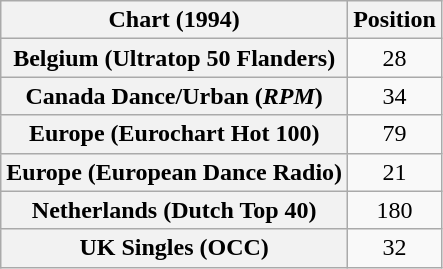<table class="wikitable sortable plainrowheaders" style="text-align:center">
<tr>
<th>Chart (1994)</th>
<th>Position</th>
</tr>
<tr>
<th scope="row">Belgium (Ultratop 50 Flanders)</th>
<td>28</td>
</tr>
<tr>
<th scope="row">Canada Dance/Urban (<em>RPM</em>)</th>
<td>34</td>
</tr>
<tr>
<th scope="row">Europe (Eurochart Hot 100)</th>
<td>79</td>
</tr>
<tr>
<th scope="row">Europe (European Dance Radio)</th>
<td>21</td>
</tr>
<tr>
<th scope="row">Netherlands (Dutch Top 40)</th>
<td>180</td>
</tr>
<tr>
<th scope="row">UK Singles (OCC)</th>
<td>32</td>
</tr>
</table>
